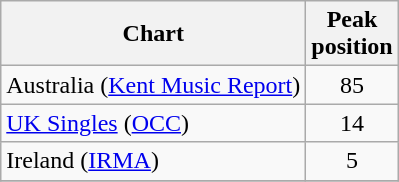<table class="wikitable sortable">
<tr>
<th>Chart</th>
<th>Peak<br>position</th>
</tr>
<tr>
<td>Australia (<a href='#'>Kent Music Report</a>)</td>
<td style="text-align:center;">85</td>
</tr>
<tr>
<td><a href='#'>UK Singles</a> (<a href='#'>OCC</a>)</td>
<td align="center">14</td>
</tr>
<tr>
<td>Ireland (<a href='#'>IRMA</a>)</td>
<td align="center">5</td>
</tr>
<tr>
</tr>
</table>
